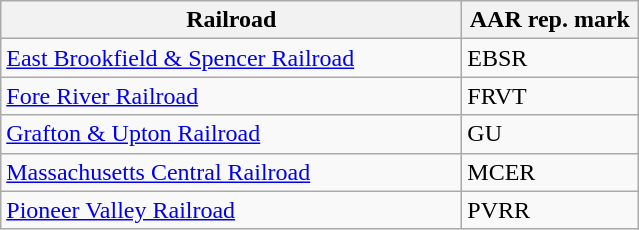<table class="wikitable" border="1">
<tr>
<th width="300px">Railroad</th>
<th width="110px">AAR rep. mark</th>
</tr>
<tr>
<td><a href='#'>East Brookfield & Spencer Railroad</a></td>
<td>EBSR</td>
</tr>
<tr>
<td><a href='#'>Fore River Railroad</a></td>
<td>FRVT</td>
</tr>
<tr>
<td width="300px"><a href='#'>Grafton & Upton Railroad</a></td>
<td width="110px">GU</td>
</tr>
<tr>
<td width="300px"><a href='#'>Massachusetts Central Railroad</a></td>
<td width="110px">MCER</td>
</tr>
<tr>
<td><a href='#'>Pioneer Valley Railroad</a></td>
<td>PVRR</td>
</tr>
</table>
